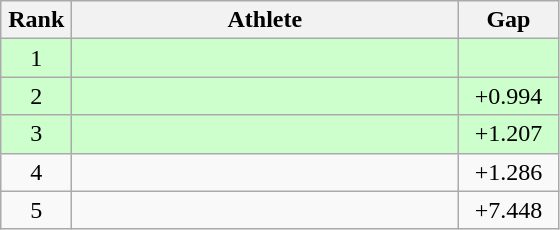<table class=wikitable style="text-align:center">
<tr>
<th width=40>Rank</th>
<th width=250>Athlete</th>
<th width=60>Gap</th>
</tr>
<tr bgcolor="ccffcc">
<td>1</td>
<td align=left></td>
<td></td>
</tr>
<tr bgcolor="ccffcc">
<td>2</td>
<td align=left></td>
<td>+0.994</td>
</tr>
<tr bgcolor="ccffcc">
<td>3</td>
<td align=left></td>
<td>+1.207</td>
</tr>
<tr>
<td>4</td>
<td align=left></td>
<td>+1.286</td>
</tr>
<tr>
<td>5</td>
<td align=left></td>
<td>+7.448</td>
</tr>
</table>
